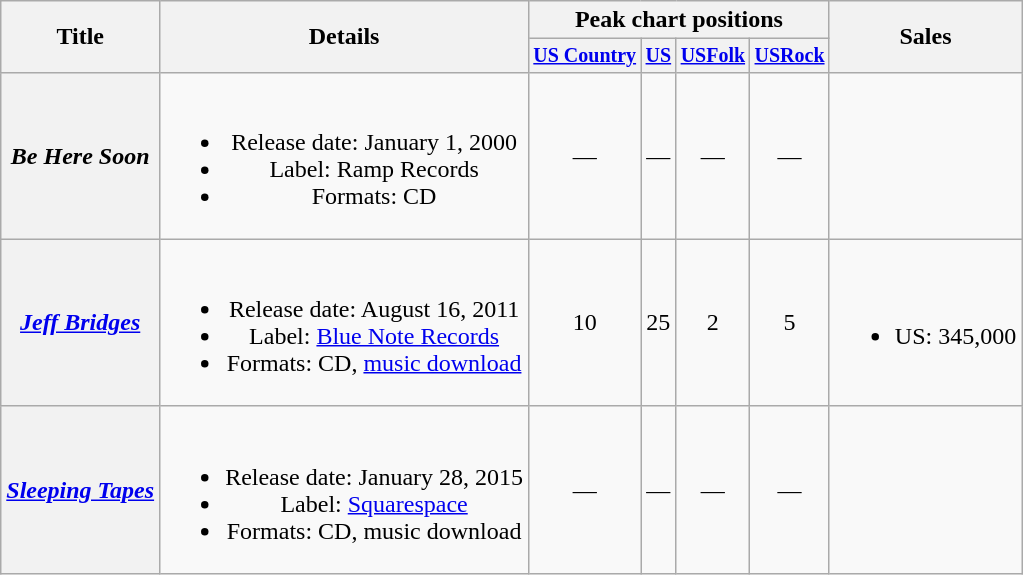<table class="wikitable plainrowheaders" style="text-align:center;">
<tr>
<th rowspan="2" scope="col">Title</th>
<th rowspan="2" scope="col">Details</th>
<th colspan="4" scope="colgroup">Peak chart positions</th>
<th rowspan="2" scope="col">Sales</th>
</tr>
<tr style="font-size:smaller;">
<th scope="col"><a href='#'>US Country</a></th>
<th scope="col"><a href='#'>US</a></th>
<th scope="col"><a href='#'>USFolk</a></th>
<th scope="col"><a href='#'>USRock</a></th>
</tr>
<tr>
<th scope="row"><em>Be Here Soon</em></th>
<td><br><ul><li>Release date: January 1, 2000</li><li>Label: Ramp Records</li><li>Formats: CD</li></ul></td>
<td>—</td>
<td>—</td>
<td>—</td>
<td>—</td>
<td></td>
</tr>
<tr>
<th scope="row"><em><a href='#'>Jeff Bridges</a></em></th>
<td><br><ul><li>Release date: August 16, 2011</li><li>Label: <a href='#'>Blue Note Records</a></li><li>Formats: CD, <a href='#'>music download</a></li></ul></td>
<td>10</td>
<td>25</td>
<td>2</td>
<td>5</td>
<td><br><ul><li>US: 345,000</li></ul></td>
</tr>
<tr>
<th scope="row"><em><a href='#'>Sleeping Tapes</a></em></th>
<td><br><ul><li>Release date: January 28, 2015</li><li>Label: <a href='#'>Squarespace</a></li><li>Formats: CD, music download</li></ul></td>
<td>—</td>
<td>—</td>
<td>—</td>
<td>—</td>
<td></td>
</tr>
</table>
